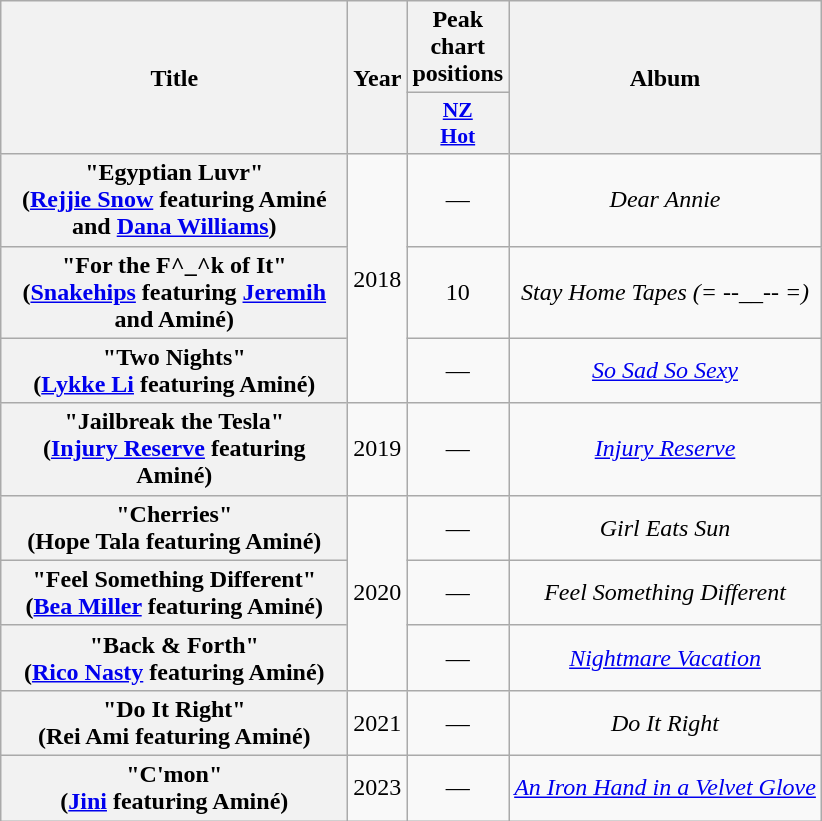<table class="wikitable plainrowheaders" style="text-align:center;">
<tr>
<th scope="col" rowspan="2" style="width:14em;">Title</th>
<th scope="col" rowspan="2">Year</th>
<th scope="col">Peak chart positions</th>
<th scope="col" rowspan="2">Album</th>
</tr>
<tr>
<th scope="col" style="width:3em;font-size:90%;"><a href='#'>NZ<br>Hot</a><br></th>
</tr>
<tr>
<th scope="row">"Egyptian Luvr"<br><span>(<a href='#'>Rejjie Snow</a> featuring Aminé and <a href='#'>Dana Williams</a>)</span></th>
<td rowspan="3">2018</td>
<td>—</td>
<td><em>Dear Annie</em></td>
</tr>
<tr>
<th scope="row">"For the F^_^k of It"<br><span>(<a href='#'>Snakehips</a> featuring <a href='#'>Jeremih</a> and Aminé)</span></th>
<td>10</td>
<td><em>Stay Home Tapes (= --__-- =)</em></td>
</tr>
<tr>
<th scope="row">"Two Nights"<br><span>(<a href='#'>Lykke Li</a> featuring Aminé)</span></th>
<td>—</td>
<td><em><a href='#'>So Sad So Sexy</a></em></td>
</tr>
<tr>
<th scope="row">"Jailbreak the Tesla"<br><span>(<a href='#'>Injury Reserve</a> featuring Aminé)</span></th>
<td>2019</td>
<td>—</td>
<td><em><a href='#'>Injury Reserve</a></em></td>
</tr>
<tr>
<th scope="row">"Cherries"<br><span>(Hope Tala featuring Aminé)</span></th>
<td rowspan="3">2020</td>
<td>—</td>
<td><em>Girl Eats Sun</em></td>
</tr>
<tr>
<th scope="row">"Feel Something Different"<br><span>(<a href='#'>Bea Miller</a> featuring Aminé)</span></th>
<td>—</td>
<td><em>Feel Something Different</em></td>
</tr>
<tr>
<th scope="row">"Back & Forth"<br><span>(<a href='#'>Rico Nasty</a> featuring Aminé)</span></th>
<td>—</td>
<td><em><a href='#'>Nightmare Vacation</a></em></td>
</tr>
<tr>
<th scope="row">"Do It Right"<br><span>(Rei Ami featuring Aminé)</span></th>
<td>2021</td>
<td>—</td>
<td><em>Do It Right</em></td>
</tr>
<tr>
<th scope="row">"C'mon"<br><span>(<a href='#'>Jini</a> featuring Aminé)</span></th>
<td>2023</td>
<td>—</td>
<td><em><a href='#'>An Iron Hand in a Velvet Glove</a></em></td>
</tr>
</table>
